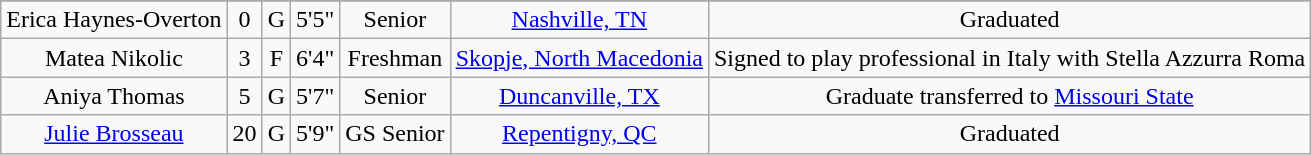<table class="wikitable sortable" style="text-align: center">
<tr align=center>
</tr>
<tr>
<td>Erica Haynes-Overton</td>
<td>0</td>
<td>G</td>
<td>5'5"</td>
<td>Senior</td>
<td><a href='#'>Nashville, TN</a></td>
<td>Graduated</td>
</tr>
<tr>
<td>Matea Nikolic</td>
<td>3</td>
<td>F</td>
<td>6'4"</td>
<td>Freshman</td>
<td><a href='#'>Skopje, North Macedonia</a></td>
<td>Signed to play professional in Italy with Stella Azzurra Roma</td>
</tr>
<tr>
<td>Aniya Thomas</td>
<td>5</td>
<td>G</td>
<td>5'7"</td>
<td>Senior</td>
<td><a href='#'>Duncanville, TX</a></td>
<td>Graduate transferred to <a href='#'>Missouri State</a></td>
</tr>
<tr>
<td><a href='#'>Julie Brosseau</a></td>
<td>20</td>
<td>G</td>
<td>5'9"</td>
<td>GS Senior</td>
<td><a href='#'>Repentigny, QC</a></td>
<td>Graduated</td>
</tr>
</table>
